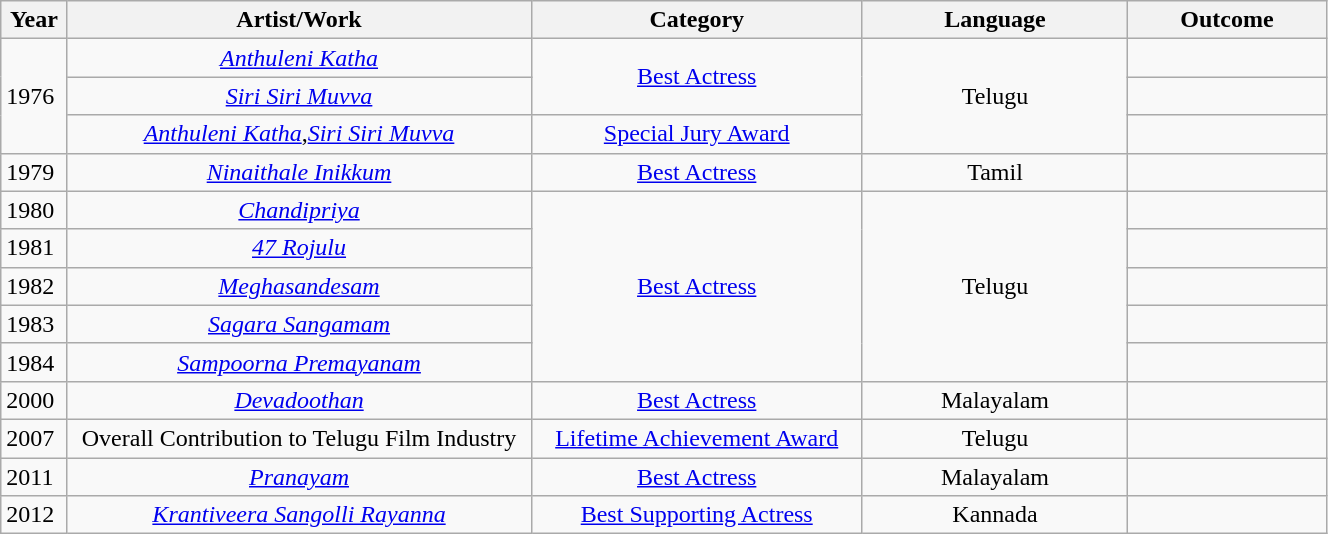<table class="wikitable sortable" style="width:70%;">
<tr>
<th width=5%>Year</th>
<th style="width:35%;">Artist/Work</th>
<th style="width:25%;">Category</th>
<th style="width:20%;">Language</th>
<th style="width:15%;">Outcome</th>
</tr>
<tr>
<td rowspan="3" style="text-align:left;">1976</td>
<td style="text-align:center;"><em><a href='#'>Anthuleni Katha</a></em></td>
<td rowspan="2" style="text-align:center;"><a href='#'>Best Actress</a></td>
<td rowspan="3" style="text-align:center;">Telugu</td>
<td></td>
</tr>
<tr>
<td style="text-align:center;"><em><a href='#'>Siri Siri Muvva</a></em></td>
<td></td>
</tr>
<tr>
<td style="text-align:center;"><em><a href='#'>Anthuleni Katha</a></em>,<em><a href='#'>Siri Siri Muvva</a></em></td>
<td style="text-align:center;"><a href='#'>Special Jury Award</a></td>
<td></td>
</tr>
<tr>
<td style="text-align:left;">1979</td>
<td style="text-align:center;"><em><a href='#'>Ninaithale Inikkum</a></em></td>
<td style="text-align:center;"><a href='#'>Best Actress</a></td>
<td style="text-align:center;">Tamil</td>
<td></td>
</tr>
<tr>
<td style="text-align:left;">1980</td>
<td style="text-align:center;"><em><a href='#'>Chandipriya</a></em></td>
<td rowspan="5" style="text-align:center;"><a href='#'>Best Actress</a></td>
<td rowspan="5" style="text-align:center;">Telugu</td>
<td></td>
</tr>
<tr>
<td style="text-align:left;">1981</td>
<td style="text-align:center;"><em><a href='#'>47 Rojulu</a></em></td>
<td></td>
</tr>
<tr>
<td style="text-align:left;">1982</td>
<td style="text-align:center;"><em><a href='#'>Meghasandesam</a></em></td>
<td></td>
</tr>
<tr>
<td style="text-align:left;">1983</td>
<td style="text-align:center;"><em><a href='#'>Sagara Sangamam</a></em></td>
<td></td>
</tr>
<tr>
<td style="text-align:left;">1984</td>
<td style="text-align:center;"><em><a href='#'>Sampoorna Premayanam</a></em></td>
<td></td>
</tr>
<tr>
<td style="text-align:left;">2000</td>
<td style="text-align:center;"><em><a href='#'>Devadoothan</a></em></td>
<td style="text-align:center;"><a href='#'>Best Actress</a></td>
<td style="text-align:center;">Malayalam</td>
<td></td>
</tr>
<tr>
<td style="text-align:left;">2007</td>
<td style="text-align:center;">Overall Contribution to Telugu Film Industry</td>
<td style="text-align:center;"><a href='#'>Lifetime Achievement Award</a></td>
<td style="text-align:center;">Telugu</td>
<td></td>
</tr>
<tr>
<td style="text-align:left;">2011</td>
<td style="text-align:center;"><em><a href='#'>Pranayam</a></em></td>
<td style="text-align:center;"><a href='#'>Best Actress</a></td>
<td style="text-align:center;">Malayalam</td>
<td></td>
</tr>
<tr>
<td style="text-align:left;">2012</td>
<td style="text-align:center;"><em><a href='#'>Krantiveera Sangolli Rayanna</a></em></td>
<td style="text-align:center;"><a href='#'>Best Supporting Actress</a></td>
<td style="text-align:center;">Kannada</td>
<td></td>
</tr>
</table>
